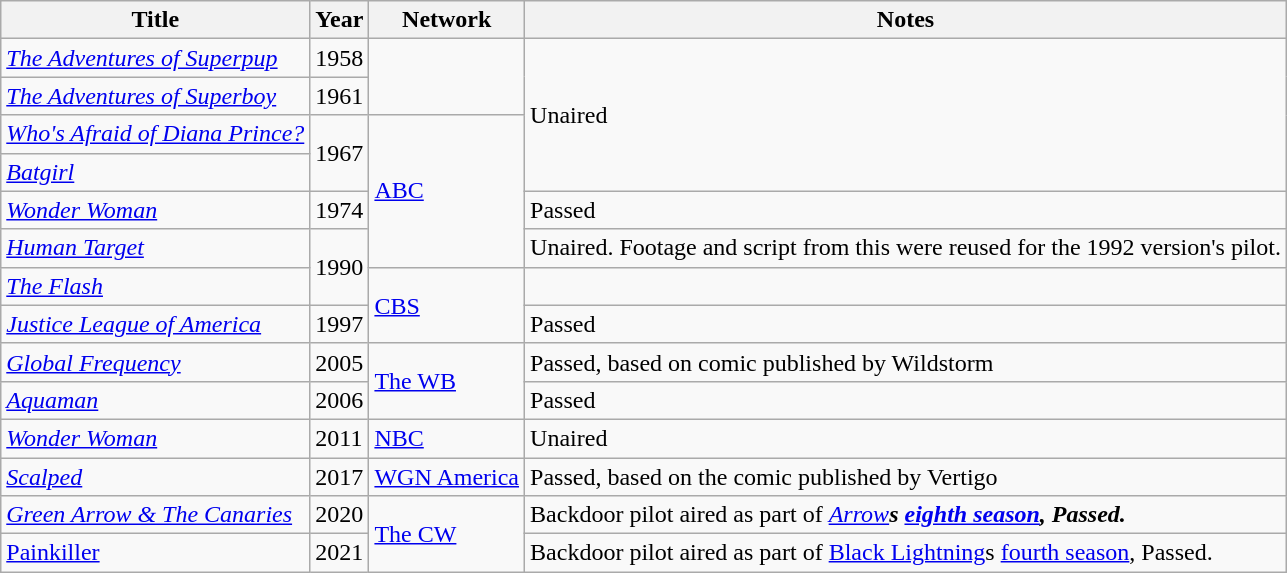<table class="wikitable plainrowheaders" style="text-align: left">
<tr>
<th>Title</th>
<th>Year</th>
<th>Network</th>
<th>Notes</th>
</tr>
<tr>
<td><em><a href='#'>The Adventures of Superpup</a></em></td>
<td>1958</td>
<td rowspan="2"></td>
<td rowspan="4">Unaired</td>
</tr>
<tr>
<td><em><a href='#'>The Adventures of Superboy</a></em></td>
<td>1961</td>
</tr>
<tr>
<td><em><a href='#'>Who's Afraid of Diana Prince?</a></em></td>
<td rowspan="2">1967</td>
<td rowspan="4"><a href='#'>ABC</a></td>
</tr>
<tr>
<td><em><a href='#'>Batgirl</a></em></td>
</tr>
<tr>
<td><em><a href='#'>Wonder Woman</a></em></td>
<td>1974</td>
<td>Passed</td>
</tr>
<tr>
<td><em><a href='#'>Human Target</a></em></td>
<td rowspan="2">1990</td>
<td>Unaired. Footage and script from this were reused for the 1992 version's pilot.</td>
</tr>
<tr>
<td><em><a href='#'>The Flash</a></em></td>
<td rowspan="2"><a href='#'>CBS</a></td>
<td></td>
</tr>
<tr>
<td><em><a href='#'>Justice League of America</a></em></td>
<td>1997</td>
<td>Passed</td>
</tr>
<tr>
<td><em><a href='#'>Global Frequency</a></em></td>
<td>2005</td>
<td rowspan="2"><a href='#'>The WB</a></td>
<td>Passed, based on comic published by Wildstorm</td>
</tr>
<tr>
<td><em><a href='#'>Aquaman</a></em></td>
<td>2006</td>
<td>Passed</td>
</tr>
<tr>
<td><em><a href='#'>Wonder Woman</a></em></td>
<td>2011</td>
<td><a href='#'>NBC</a></td>
<td>Unaired</td>
</tr>
<tr>
<td><em><a href='#'>Scalped</a></em></td>
<td>2017</td>
<td><a href='#'>WGN America</a></td>
<td>Passed, based on the comic published by Vertigo</td>
</tr>
<tr>
<td><em><a href='#'>Green Arrow & The Canaries</a></em></td>
<td>2020</td>
<td rowspan="2"><a href='#'>The CW</a></td>
<td>Backdoor pilot aired as part of <em><a href='#'>Arrow</a><strong>s <a href='#'>eighth season</a>, Passed.</td>
</tr>
<tr>
<td></em><a href='#'>Painkiller</a><em></td>
<td>2021</td>
<td>Backdoor pilot aired as part of </em><a href='#'>Black Lightning</a></strong>s <a href='#'>fourth season</a>, Passed.</td>
</tr>
</table>
